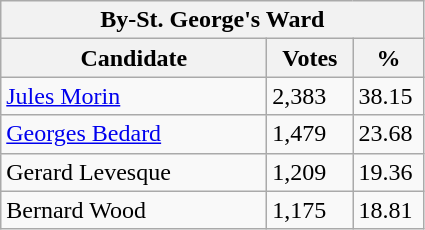<table class="wikitable">
<tr>
<th colspan="3">By-St. George's Ward</th>
</tr>
<tr>
<th style="width: 170px">Candidate</th>
<th style="width: 50px">Votes</th>
<th style="width: 40px">%</th>
</tr>
<tr>
<td><a href='#'>Jules Morin</a></td>
<td>2,383</td>
<td>38.15</td>
</tr>
<tr>
<td><a href='#'>Georges Bedard</a></td>
<td>1,479</td>
<td>23.68</td>
</tr>
<tr>
<td>Gerard Levesque</td>
<td>1,209</td>
<td>19.36</td>
</tr>
<tr>
<td>Bernard Wood</td>
<td>1,175</td>
<td>18.81</td>
</tr>
</table>
